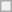<table class="wikitable">
<tr>
<th></th>
</tr>
</table>
